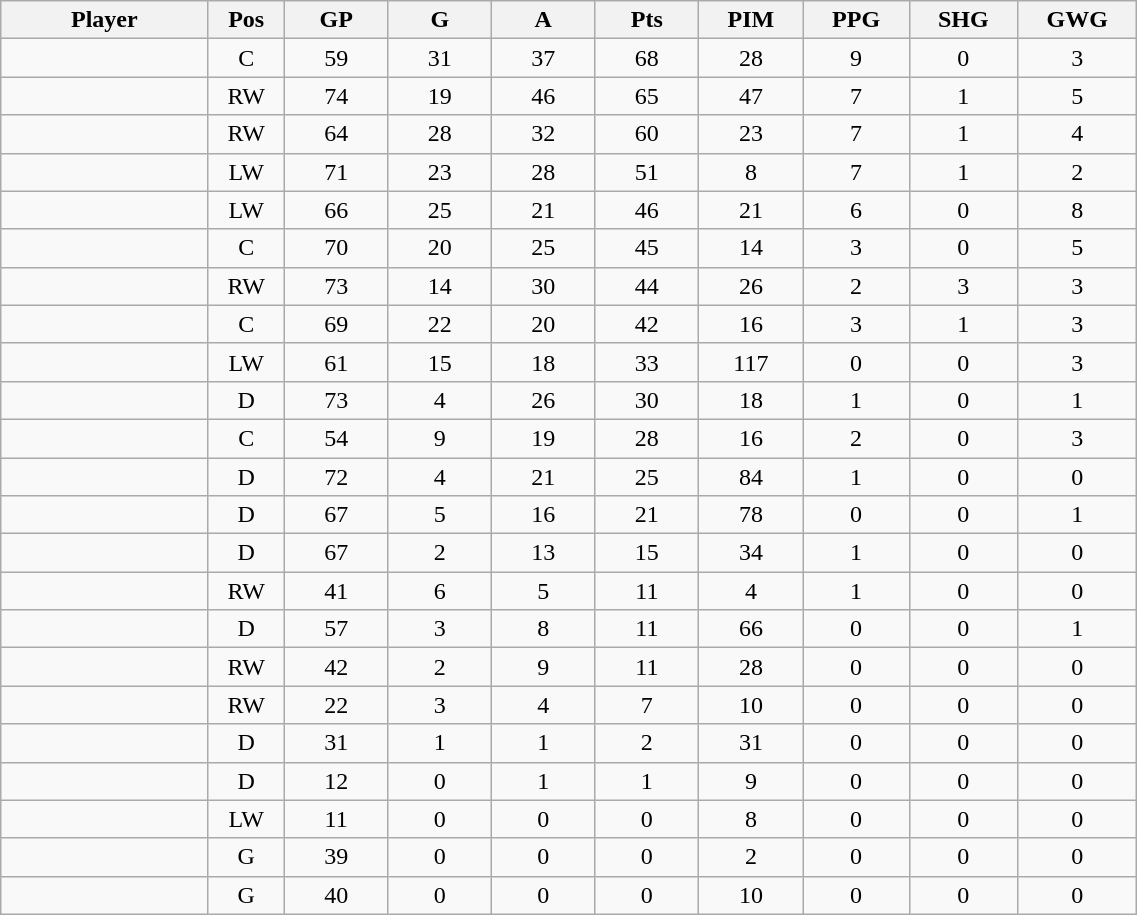<table class="wikitable sortable" width="60%">
<tr ALIGN="center">
<th bgcolor="#DDDDFF" width="10%">Player</th>
<th bgcolor="#DDDDFF" width="3%" title="Position">Pos</th>
<th bgcolor="#DDDDFF" width="5%" title="Games played">GP</th>
<th bgcolor="#DDDDFF" width="5%" title="Goals">G</th>
<th bgcolor="#DDDDFF" width="5%" title="Assists">A</th>
<th bgcolor="#DDDDFF" width="5%" title="Points">Pts</th>
<th bgcolor="#DDDDFF" width="5%" title="Penalties in Minutes">PIM</th>
<th bgcolor="#DDDDFF" width="5%" title="Power Play Goals">PPG</th>
<th bgcolor="#DDDDFF" width="5%" title="Short-handed Goals">SHG</th>
<th bgcolor="#DDDDFF" width="5%" title="Game-winning Goals">GWG</th>
</tr>
<tr align="center">
<td align="right"></td>
<td>C</td>
<td>59</td>
<td>31</td>
<td>37</td>
<td>68</td>
<td>28</td>
<td>9</td>
<td>0</td>
<td>3</td>
</tr>
<tr align="center">
<td align="right"></td>
<td>RW</td>
<td>74</td>
<td>19</td>
<td>46</td>
<td>65</td>
<td>47</td>
<td>7</td>
<td>1</td>
<td>5</td>
</tr>
<tr align="center">
<td align="right"></td>
<td>RW</td>
<td>64</td>
<td>28</td>
<td>32</td>
<td>60</td>
<td>23</td>
<td>7</td>
<td>1</td>
<td>4</td>
</tr>
<tr align="center">
<td align="right"></td>
<td>LW</td>
<td>71</td>
<td>23</td>
<td>28</td>
<td>51</td>
<td>8</td>
<td>7</td>
<td>1</td>
<td>2</td>
</tr>
<tr align="center">
<td align="right"></td>
<td>LW</td>
<td>66</td>
<td>25</td>
<td>21</td>
<td>46</td>
<td>21</td>
<td>6</td>
<td>0</td>
<td>8</td>
</tr>
<tr align="center">
<td align="right"></td>
<td>C</td>
<td>70</td>
<td>20</td>
<td>25</td>
<td>45</td>
<td>14</td>
<td>3</td>
<td>0</td>
<td>5</td>
</tr>
<tr align="center">
<td align="right"></td>
<td>RW</td>
<td>73</td>
<td>14</td>
<td>30</td>
<td>44</td>
<td>26</td>
<td>2</td>
<td>3</td>
<td>3</td>
</tr>
<tr align="center">
<td align="right"></td>
<td>C</td>
<td>69</td>
<td>22</td>
<td>20</td>
<td>42</td>
<td>16</td>
<td>3</td>
<td>1</td>
<td>3</td>
</tr>
<tr align="center">
<td align="right"></td>
<td>LW</td>
<td>61</td>
<td>15</td>
<td>18</td>
<td>33</td>
<td>117</td>
<td>0</td>
<td>0</td>
<td>3</td>
</tr>
<tr align="center">
<td align="right"></td>
<td>D</td>
<td>73</td>
<td>4</td>
<td>26</td>
<td>30</td>
<td>18</td>
<td>1</td>
<td>0</td>
<td>1</td>
</tr>
<tr align="center">
<td align="right"></td>
<td>C</td>
<td>54</td>
<td>9</td>
<td>19</td>
<td>28</td>
<td>16</td>
<td>2</td>
<td>0</td>
<td>3</td>
</tr>
<tr align="center">
<td align="right"></td>
<td>D</td>
<td>72</td>
<td>4</td>
<td>21</td>
<td>25</td>
<td>84</td>
<td>1</td>
<td>0</td>
<td>0</td>
</tr>
<tr align="center">
<td align="right"></td>
<td>D</td>
<td>67</td>
<td>5</td>
<td>16</td>
<td>21</td>
<td>78</td>
<td>0</td>
<td>0</td>
<td>1</td>
</tr>
<tr align="center">
<td align="right"></td>
<td>D</td>
<td>67</td>
<td>2</td>
<td>13</td>
<td>15</td>
<td>34</td>
<td>1</td>
<td>0</td>
<td>0</td>
</tr>
<tr align="center">
<td align="right"></td>
<td>RW</td>
<td>41</td>
<td>6</td>
<td>5</td>
<td>11</td>
<td>4</td>
<td>1</td>
<td>0</td>
<td>0</td>
</tr>
<tr align="center">
<td align="right"></td>
<td>D</td>
<td>57</td>
<td>3</td>
<td>8</td>
<td>11</td>
<td>66</td>
<td>0</td>
<td>0</td>
<td>1</td>
</tr>
<tr align="center">
<td align="right"></td>
<td>RW</td>
<td>42</td>
<td>2</td>
<td>9</td>
<td>11</td>
<td>28</td>
<td>0</td>
<td>0</td>
<td>0</td>
</tr>
<tr align="center">
<td align="right"></td>
<td>RW</td>
<td>22</td>
<td>3</td>
<td>4</td>
<td>7</td>
<td>10</td>
<td>0</td>
<td>0</td>
<td>0</td>
</tr>
<tr align="center">
<td align="right"></td>
<td>D</td>
<td>31</td>
<td>1</td>
<td>1</td>
<td>2</td>
<td>31</td>
<td>0</td>
<td>0</td>
<td>0</td>
</tr>
<tr align="center">
<td align="right"></td>
<td>D</td>
<td>12</td>
<td>0</td>
<td>1</td>
<td>1</td>
<td>9</td>
<td>0</td>
<td>0</td>
<td>0</td>
</tr>
<tr align="center">
<td align="right"></td>
<td>LW</td>
<td>11</td>
<td>0</td>
<td>0</td>
<td>0</td>
<td>8</td>
<td>0</td>
<td>0</td>
<td>0</td>
</tr>
<tr align="center">
<td align="right"></td>
<td>G</td>
<td>39</td>
<td>0</td>
<td>0</td>
<td>0</td>
<td>2</td>
<td>0</td>
<td>0</td>
<td>0</td>
</tr>
<tr align="center">
<td align="right"></td>
<td>G</td>
<td>40</td>
<td>0</td>
<td>0</td>
<td>0</td>
<td>10</td>
<td>0</td>
<td>0</td>
<td>0</td>
</tr>
</table>
